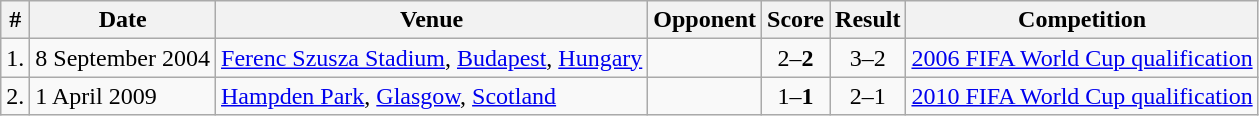<table class="wikitable">
<tr>
<th>#</th>
<th>Date</th>
<th>Venue</th>
<th>Opponent</th>
<th>Score</th>
<th>Result</th>
<th>Competition</th>
</tr>
<tr>
<td>1.</td>
<td>8 September 2004</td>
<td><a href='#'>Ferenc Szusza Stadium</a>, <a href='#'>Budapest</a>, <a href='#'>Hungary</a></td>
<td></td>
<td align=center>2–<strong>2</strong></td>
<td align=center>3–2</td>
<td><a href='#'>2006 FIFA World Cup qualification</a></td>
</tr>
<tr>
<td>2.</td>
<td>1 April 2009</td>
<td><a href='#'>Hampden Park</a>, <a href='#'>Glasgow</a>, <a href='#'>Scotland</a></td>
<td></td>
<td align=center>1–<strong>1</strong></td>
<td align=center>2–1</td>
<td><a href='#'>2010 FIFA World Cup qualification</a></td>
</tr>
</table>
